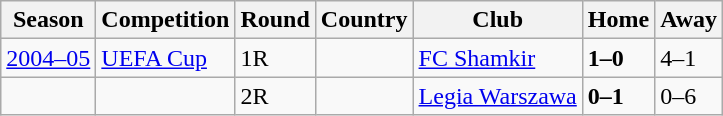<table class="wikitable">
<tr>
<th>Season</th>
<th>Competition</th>
<th>Round</th>
<th>Country</th>
<th>Club</th>
<th>Home</th>
<th>Away</th>
</tr>
<tr>
<td><a href='#'>2004–05</a></td>
<td><a href='#'>UEFA Cup</a></td>
<td>1R</td>
<td></td>
<td><a href='#'>FC Shamkir</a></td>
<td><strong>1–0</strong></td>
<td>4–1</td>
</tr>
<tr>
<td></td>
<td></td>
<td>2R</td>
<td></td>
<td><a href='#'>Legia Warszawa</a></td>
<td><strong>0–1</strong></td>
<td>0–6</td>
</tr>
</table>
